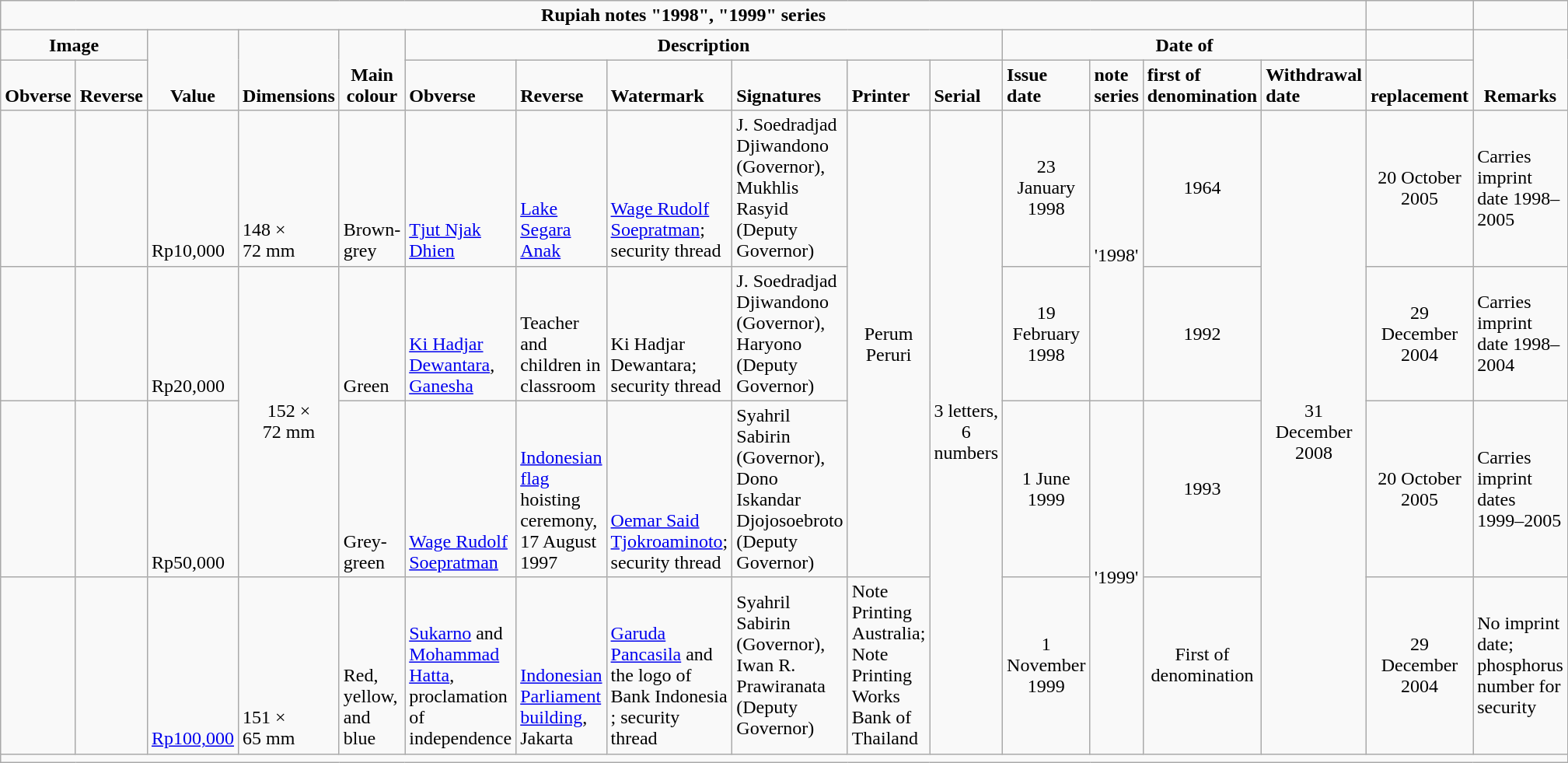<table class="wikitable" >
<tr style="text-align:center; font-weight:bold; vertical-align:bottom;">
<td colspan="15">Rupiah notes "1998", "1999" series</td>
<td></td>
<td></td>
</tr>
<tr style="text-align:center; font-weight:bold; vertical-align:bottom;">
<td colspan="2">Image</td>
<td rowspan="2">Value</td>
<td rowspan="2">Dimensions</td>
<td rowspan="2">Main colour</td>
<td colspan="6">Description</td>
<td colspan="4">Date of</td>
<td></td>
<td rowspan="2">Remarks</td>
</tr>
<tr style="font-weight:bold; vertical-align:bottom;">
<td>Obverse</td>
<td>Reverse</td>
<td>Obverse</td>
<td>Reverse</td>
<td>Watermark</td>
<td>Signatures</td>
<td>Printer</td>
<td>Serial</td>
<td>Issue date</td>
<td>note series</td>
<td>first of denomination</td>
<td>Withdrawal date</td>
<td>replacement</td>
</tr>
<tr>
<td style="vertical-align:bottom;"></td>
<td style="vertical-align:bottom;"></td>
<td style="vertical-align:bottom;">Rp10,000</td>
<td style="vertical-align:bottom;">148 × 72 mm</td>
<td style="vertical-align:bottom;">Brown-grey</td>
<td style="vertical-align:bottom;"><a href='#'>Tjut Njak Dhien</a></td>
<td style="vertical-align:bottom;"><a href='#'>Lake Segara Anak</a></td>
<td style="vertical-align:bottom;"><a href='#'>Wage Rudolf Soepratman</a>; security thread</td>
<td>J. Soedradjad Djiwandono (Governor), Mukhlis Rasyid (Deputy Governor)</td>
<td rowspan="3" style="text-align:center;">Perum Peruri</td>
<td rowspan="4" style="text-align:center;">3 letters, 6 numbers</td>
<td style="text-align:center;">23 January 1998</td>
<td rowspan="2" style="text-align:center;">'1998'</td>
<td style="text-align:center;">1964</td>
<td style="text-align:center;" rowspan="4">31 December 2008</td>
<td style="text-align:center;">20 October 2005</td>
<td>Carries imprint date 1998–2005</td>
</tr>
<tr>
<td style="vertical-align:bottom;"></td>
<td style="vertical-align:bottom;"></td>
<td style="vertical-align:bottom;">Rp20,000</td>
<td rowspan="2" style="text-align:center;">152 × 72 mm</td>
<td style="vertical-align:bottom;">Green</td>
<td style="vertical-align:bottom;"><a href='#'>Ki Hadjar Dewantara</a>, <a href='#'>Ganesha</a></td>
<td style="vertical-align:bottom;">Teacher and children in classroom</td>
<td style="vertical-align:bottom;">Ki Hadjar Dewantara; security thread</td>
<td>J. Soedradjad Djiwandono (Governor), Haryono (Deputy Governor)</td>
<td style="text-align:center;">19 February 1998</td>
<td style="text-align:center;">1992</td>
<td style="text-align:center;">29 December 2004</td>
<td>Carries imprint date 1998–2004</td>
</tr>
<tr>
<td style="vertical-align:bottom;"></td>
<td style="vertical-align:bottom;"></td>
<td style="vertical-align:bottom;">Rp50,000</td>
<td style="vertical-align:bottom;">Grey-green</td>
<td style="vertical-align:bottom;"><a href='#'>Wage Rudolf Soepratman</a></td>
<td style="vertical-align:bottom;"><a href='#'>Indonesian flag</a> hoisting ceremony, 17 August 1997</td>
<td style="vertical-align:bottom;"><a href='#'>Oemar Said Tjokroaminoto</a>; security thread</td>
<td>Syahril Sabirin (Governor), Dono Iskandar Djojosoebroto (Deputy Governor)</td>
<td style="text-align:center;">1 June 1999</td>
<td rowspan="2" style="text-align:center;">'1999'</td>
<td style="text-align:center;">1993</td>
<td style="text-align:center;">20 October 2005</td>
<td>Carries imprint dates 1999–2005</td>
</tr>
<tr>
<td style="vertical-align:bottom;"></td>
<td style="vertical-align:bottom;"></td>
<td style="vertical-align:bottom;"><a href='#'>Rp100,000</a></td>
<td style="vertical-align:bottom;">151 × 65 mm</td>
<td style="vertical-align:bottom;">Red, yellow, and blue</td>
<td style="vertical-align:bottom;"><a href='#'>Sukarno</a> and <a href='#'>Mohammad Hatta</a>, proclamation of independence</td>
<td style="vertical-align:bottom;"><a href='#'>Indonesian Parliament building</a>, Jakarta</td>
<td style="vertical-align:bottom;"><a href='#'>Garuda Pancasila</a> and the logo of Bank Indonesia ; security thread</td>
<td>Syahril Sabirin (Governor), Iwan R. Prawiranata (Deputy Governor)</td>
<td>Note Printing Australia; Note Printing Works Bank of Thailand</td>
<td style="text-align:center;">1 November 1999</td>
<td style="text-align:center;">First of denomination</td>
<td style="text-align:center;">29 December 2004</td>
<td>No imprint date; phosphorus number for security</td>
</tr>
<tr style="text-align:center; vertical-align:bottom;">
<td colspan="17"></td>
</tr>
</table>
